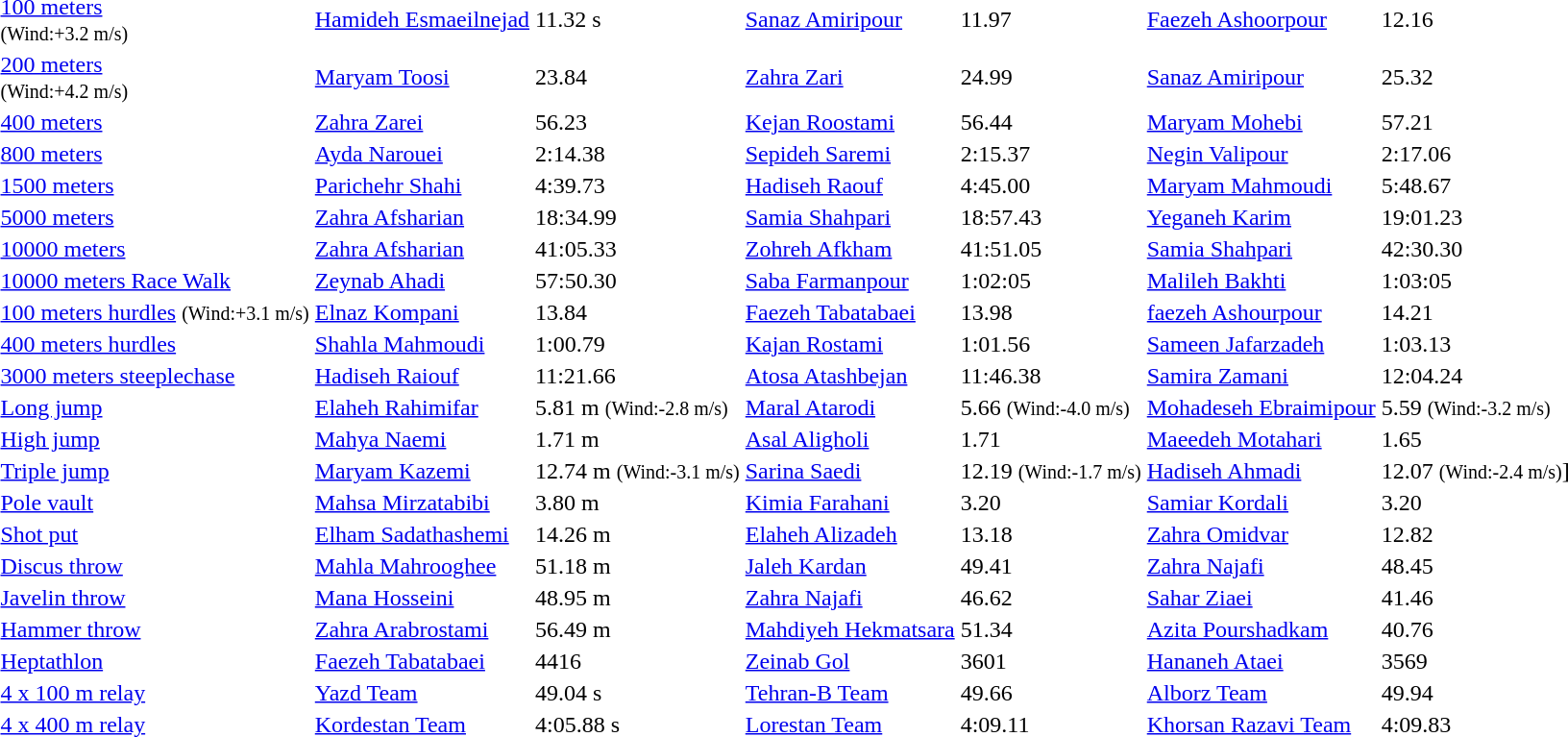<table>
<tr>
<td><a href='#'>100 meters</a><br> <small>(Wind:+3.2 m/s)</small></td>
<td><a href='#'>Hamideh Esmaeilnejad</a></td>
<td>11.32 s</td>
<td><a href='#'>Sanaz Amiripour</a></td>
<td>11.97</td>
<td><a href='#'>Faezeh Ashoorpour</a></td>
<td>12.16</td>
</tr>
<tr>
<td><a href='#'>200 meters</a><br> <small>(Wind:+4.2 m/s)</small></td>
<td><a href='#'>Maryam Toosi</a></td>
<td>23.84</td>
<td><a href='#'>Zahra Zari</a></td>
<td>24.99</td>
<td><a href='#'>Sanaz Amiripour</a></td>
<td>25.32</td>
</tr>
<tr>
<td><a href='#'>400 meters</a></td>
<td><a href='#'>Zahra Zarei</a></td>
<td>56.23</td>
<td><a href='#'>Kejan Roostami</a></td>
<td>56.44</td>
<td><a href='#'>Maryam Mohebi</a></td>
<td>57.21</td>
</tr>
<tr>
<td><a href='#'>800 meters</a></td>
<td><a href='#'>Ayda Narouei</a></td>
<td>2:14.38</td>
<td><a href='#'>Sepideh Saremi</a></td>
<td>2:15.37</td>
<td><a href='#'>Negin Valipour</a></td>
<td>2:17.06</td>
</tr>
<tr>
<td><a href='#'>1500 meters</a></td>
<td><a href='#'>Parichehr Shahi</a></td>
<td>4:39.73</td>
<td><a href='#'>Hadiseh Raouf</a></td>
<td>4:45.00</td>
<td><a href='#'>Maryam Mahmoudi</a></td>
<td>5:48.67</td>
</tr>
<tr>
<td><a href='#'>5000 meters</a></td>
<td><a href='#'>Zahra Afsharian</a></td>
<td>18:34.99</td>
<td><a href='#'>Samia Shahpari</a></td>
<td>18:57.43</td>
<td><a href='#'>Yeganeh Karim</a></td>
<td>19:01.23</td>
</tr>
<tr>
<td><a href='#'>10000 meters</a></td>
<td><a href='#'>Zahra Afsharian</a></td>
<td>41:05.33</td>
<td><a href='#'>Zohreh Afkham</a></td>
<td>41:51.05</td>
<td><a href='#'>Samia Shahpari</a></td>
<td>42:30.30</td>
</tr>
<tr>
<td><a href='#'>10000 meters Race Walk</a></td>
<td><a href='#'>Zeynab Ahadi</a></td>
<td>57:50.30</td>
<td><a href='#'>Saba Farmanpour</a></td>
<td>1:02:05</td>
<td><a href='#'>Malileh Bakhti</a></td>
<td>1:03:05</td>
</tr>
<tr>
<td><a href='#'>100 meters hurdles</a> <small>(Wind:+3.1 m/s)</small></td>
<td><a href='#'>Elnaz Kompani</a></td>
<td>13.84</td>
<td><a href='#'>Faezeh Tabatabaei</a></td>
<td>13.98</td>
<td><a href='#'>faezeh Ashourpour</a></td>
<td>14.21</td>
</tr>
<tr>
<td><a href='#'>400 meters hurdles</a></td>
<td><a href='#'>Shahla Mahmoudi</a></td>
<td>1:00.79</td>
<td><a href='#'>Kajan Rostami</a></td>
<td>1:01.56</td>
<td><a href='#'>Sameen Jafarzadeh</a></td>
<td>1:03.13</td>
</tr>
<tr>
<td><a href='#'>3000 meters steeplechase</a></td>
<td><a href='#'>Hadiseh Raiouf</a></td>
<td>11:21.66</td>
<td><a href='#'>Atosa Atashbejan</a></td>
<td>11:46.38</td>
<td><a href='#'>Samira Zamani</a></td>
<td>12:04.24</td>
</tr>
<tr>
<td><a href='#'>Long jump</a></td>
<td><a href='#'>Elaheh Rahimifar</a></td>
<td>5.81 m <small>(Wind:-2.8 m/s)</small></td>
<td><a href='#'>Maral Atarodi</a></td>
<td>5.66 <small>(Wind:-4.0 m/s)</small></td>
<td><a href='#'>Mohadeseh Ebraimipour</a></td>
<td>5.59 <small>(Wind:-3.2 m/s)</small></td>
</tr>
<tr>
<td><a href='#'>High jump</a></td>
<td><a href='#'>Mahya Naemi</a></td>
<td>1.71 m</td>
<td><a href='#'>Asal Aligholi</a></td>
<td>1.71</td>
<td><a href='#'>Maeedeh Motahari</a></td>
<td>1.65</td>
</tr>
<tr>
<td><a href='#'>Triple jump</a></td>
<td><a href='#'>Maryam Kazemi</a></td>
<td>12.74 m <small>(Wind:-3.1 m/s)</small></td>
<td><a href='#'>Sarina Saedi</a></td>
<td>12.19 <small>(Wind:-1.7 m/s)</small></td>
<td><a href='#'>Hadiseh Ahmadi</a></td>
<td>12.07 <small>(Wind:-2.4 m/s)</small>]</td>
</tr>
<tr>
<td><a href='#'>Pole vault</a></td>
<td><a href='#'>Mahsa Mirzatabibi</a></td>
<td>3.80 m</td>
<td><a href='#'>Kimia Farahani</a></td>
<td>3.20</td>
<td><a href='#'>Samiar Kordali</a></td>
<td>3.20</td>
</tr>
<tr>
<td><a href='#'>Shot put</a></td>
<td><a href='#'>Elham Sadathashemi</a></td>
<td>14.26 m</td>
<td><a href='#'>Elaheh Alizadeh</a></td>
<td>13.18</td>
<td><a href='#'>Zahra Omidvar</a></td>
<td>12.82</td>
</tr>
<tr>
<td><a href='#'>Discus throw</a></td>
<td><a href='#'>Mahla Mahrooghee</a></td>
<td>51.18 m</td>
<td><a href='#'>Jaleh Kardan</a></td>
<td>49.41</td>
<td><a href='#'>Zahra Najafi</a></td>
<td>48.45</td>
</tr>
<tr>
<td><a href='#'>Javelin throw</a></td>
<td><a href='#'>Mana Hosseini</a></td>
<td>48.95 m</td>
<td><a href='#'>Zahra Najafi</a></td>
<td>46.62</td>
<td><a href='#'>Sahar Ziaei</a></td>
<td>41.46</td>
</tr>
<tr>
<td><a href='#'>Hammer throw</a></td>
<td><a href='#'>Zahra Arabrostami</a></td>
<td>56.49 m</td>
<td><a href='#'>Mahdiyeh Hekmatsara</a></td>
<td>51.34</td>
<td><a href='#'>Azita Pourshadkam</a></td>
<td>40.76</td>
</tr>
<tr>
<td><a href='#'>Heptathlon</a></td>
<td><a href='#'>Faezeh Tabatabaei</a></td>
<td>4416</td>
<td><a href='#'>Zeinab Gol</a></td>
<td>3601</td>
<td><a href='#'>Hananeh Ataei</a></td>
<td>3569</td>
</tr>
<tr>
<td><a href='#'>4 x 100 m relay</a></td>
<td><a href='#'>Yazd Team</a></td>
<td>49.04 s</td>
<td><a href='#'>Tehran-B Team</a></td>
<td>49.66</td>
<td><a href='#'>Alborz Team</a></td>
<td>49.94</td>
</tr>
<tr>
<td><a href='#'>4 x 400 m relay</a></td>
<td><a href='#'>Kordestan Team</a></td>
<td>4:05.88 s</td>
<td><a href='#'>Lorestan Team</a></td>
<td>4:09.11</td>
<td><a href='#'>Khorsan Razavi Team</a></td>
<td>4:09.83</td>
</tr>
</table>
